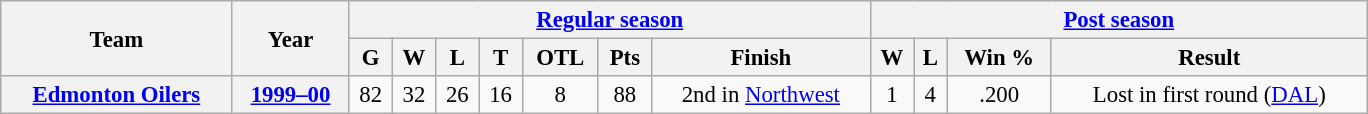<table class="wikitable" style="font-size: 95%; text-align:center; width:60em;">
<tr>
<th rowspan="2">Team</th>
<th rowspan="2">Year</th>
<th colspan="7"><a href='#'>Regular season</a></th>
<th colspan="4"><a href='#'>Post season</a></th>
</tr>
<tr>
<th>G</th>
<th>W</th>
<th>L</th>
<th>T</th>
<th>OTL</th>
<th>Pts</th>
<th>Finish</th>
<th>W</th>
<th>L</th>
<th>Win %</th>
<th>Result</th>
</tr>
<tr>
<th><a href='#'>Edmonton Oilers</a></th>
<th><a href='#'>1999–00</a></th>
<td>82</td>
<td>32</td>
<td>26</td>
<td>16</td>
<td>8</td>
<td>88</td>
<td>2nd in <a href='#'>Northwest</a></td>
<td>1</td>
<td>4</td>
<td>.200</td>
<td>Lost in first round (<a href='#'>DAL</a>)</td>
</tr>
</table>
